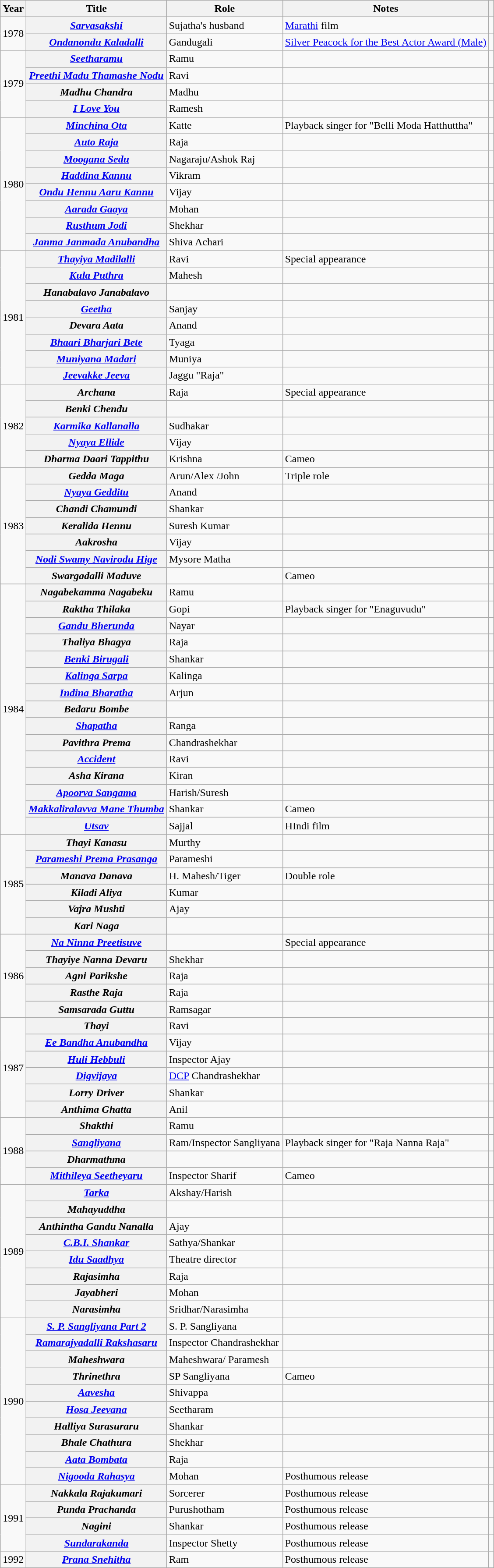<table class="wikitable plainrowheaders">
<tr>
<th>Year</th>
<th>Title</th>
<th>Role</th>
<th>Notes</th>
<th></th>
</tr>
<tr>
<td rowspan="2">1978</td>
<th scope=row><em><a href='#'>Sarvasakshi</a></em></th>
<td>Sujatha's husband</td>
<td><a href='#'>Marathi</a> film</td>
<td style="text-align:center;"></td>
</tr>
<tr>
<th scope=row><em><a href='#'>Ondanondu Kaladalli</a></em></th>
<td>Gandugali</td>
<td><a href='#'>Silver Peacock for the Best Actor Award (Male)</a></td>
<td style="text-align:center;"></td>
</tr>
<tr>
<td rowspan="4">1979</td>
<th scope=row><em><a href='#'>Seetharamu</a></em></th>
<td>Ramu</td>
<td></td>
<td style="text-align:center;"></td>
</tr>
<tr>
<th scope=row><em><a href='#'>Preethi Madu Thamashe Nodu</a></em></th>
<td>Ravi</td>
<td></td>
<td style="text-align:center;"></td>
</tr>
<tr>
<th scope=row><em>Madhu Chandra</em></th>
<td>Madhu</td>
<td></td>
<td style="text-align:center;"></td>
</tr>
<tr>
<th scope=row><em><a href='#'>I Love You</a></em></th>
<td>Ramesh</td>
<td></td>
<td style="text-align:center;"></td>
</tr>
<tr>
<td rowspan="8">1980</td>
<th scope=row><em><a href='#'>Minchina Ota</a></em></th>
<td>Katte</td>
<td>Playback singer for "Belli Moda Hatthuttha"</td>
<td style="text-align:center;"></td>
</tr>
<tr>
<th scope=row><em><a href='#'>Auto Raja</a></em></th>
<td>Raja</td>
<td></td>
<td style="text-align:center;"></td>
</tr>
<tr>
<th scope=row><em><a href='#'>Moogana Sedu</a></em></th>
<td>Nagaraju/Ashok Raj</td>
<td></td>
<td style="text-align:center;"></td>
</tr>
<tr>
<th scope=row><em><a href='#'>Haddina Kannu</a></em></th>
<td>Vikram</td>
<td></td>
<td style="text-align:center;"></td>
</tr>
<tr>
<th scope=row><em><a href='#'>Ondu Hennu Aaru Kannu</a></em></th>
<td>Vijay</td>
<td></td>
<td style="text-align:center;"></td>
</tr>
<tr>
<th scope=row><em><a href='#'>Aarada Gaaya</a></em></th>
<td>Mohan</td>
<td></td>
<td style="text-align:center;"></td>
</tr>
<tr>
<th scope=row><em><a href='#'>Rusthum Jodi</a></em></th>
<td>Shekhar</td>
<td></td>
<td style="text-align:center;"></td>
</tr>
<tr>
<th scope=row><em><a href='#'>Janma Janmada Anubandha</a></em></th>
<td>Shiva Achari</td>
<td></td>
<td style="text-align:center;"></td>
</tr>
<tr>
<td rowspan="8">1981</td>
<th scope=row><em><a href='#'>Thayiya Madilalli</a></em></th>
<td>Ravi</td>
<td>Special appearance</td>
<td style="text-align:center;"></td>
</tr>
<tr>
<th scope=row><em><a href='#'>Kula Puthra</a></em></th>
<td>Mahesh</td>
<td></td>
<td style="text-align:center;"></td>
</tr>
<tr>
<th scope=row><em>Hanabalavo Janabalavo</em></th>
<td></td>
<td></td>
<td style="text-align:center;"></td>
</tr>
<tr>
<th scope=row><em><a href='#'>Geetha</a></em></th>
<td>Sanjay</td>
<td></td>
<td style="text-align:center;"></td>
</tr>
<tr>
<th scope=row><em>Devara Aata</em></th>
<td>Anand</td>
<td></td>
<td style="text-align:center;"></td>
</tr>
<tr>
<th scope=row><em><a href='#'>Bhaari Bharjari Bete</a></em></th>
<td>Tyaga</td>
<td></td>
<td style="text-align:center;"></td>
</tr>
<tr>
<th scope=row><em><a href='#'>Muniyana Madari</a></em></th>
<td>Muniya</td>
<td></td>
<td style="text-align:center;"></td>
</tr>
<tr>
<th scope=row><em><a href='#'>Jeevakke Jeeva</a></em></th>
<td>Jaggu "Raja"</td>
<td></td>
<td style="text-align:center;"></td>
</tr>
<tr>
<td rowspan="5">1982</td>
<th scope=row><em>Archana</em></th>
<td>Raja</td>
<td>Special appearance</td>
<td style="text-align:center;"></td>
</tr>
<tr>
<th scope=row><em>Benki Chendu</em></th>
<td></td>
<td></td>
<td style="text-align:center;"></td>
</tr>
<tr>
<th scope=row><em><a href='#'>Karmika Kallanalla</a></em></th>
<td>Sudhakar</td>
<td></td>
<td style="text-align:center;"></td>
</tr>
<tr>
<th scope=row><em><a href='#'>Nyaya Ellide</a></em></th>
<td>Vijay</td>
<td></td>
<td style="text-align:center;"></td>
</tr>
<tr>
<th scope=row><em>Dharma Daari Tappithu</em></th>
<td>Krishna</td>
<td>Cameo</td>
<td style="text-align:center;"></td>
</tr>
<tr>
<td rowspan="7">1983</td>
<th scope=row><em>Gedda Maga</em></th>
<td>Arun/Alex /John</td>
<td>Triple role</td>
<td style="text-align:center;"></td>
</tr>
<tr>
<th scope=row><em><a href='#'>Nyaya Gedditu</a></em></th>
<td>Anand</td>
<td></td>
<td style="text-align:center;"></td>
</tr>
<tr>
<th scope=row><em>Chandi Chamundi</em></th>
<td>Shankar</td>
<td></td>
<td style="text-align:center;"></td>
</tr>
<tr>
<th scope=row><em>Keralida Hennu</em></th>
<td>Suresh Kumar</td>
<td></td>
<td style="text-align:center;"></td>
</tr>
<tr>
<th scope=row><em>Aakrosha</em></th>
<td>Vijay</td>
<td></td>
<td style="text-align:center;"></td>
</tr>
<tr>
<th scope=row><em><a href='#'>Nodi Swamy Navirodu Hige</a></em></th>
<td>Mysore Matha</td>
<td></td>
<td style="text-align:center;"></td>
</tr>
<tr>
<th scope="row"><em>Swargadalli Maduve</em></th>
<td></td>
<td>Cameo</td>
<td style="text-align:center;"></td>
</tr>
<tr>
<td rowspan="15">1984</td>
<th scope=row><em>Nagabekamma Nagabeku</em></th>
<td>Ramu</td>
<td></td>
<td style="text-align:center;"></td>
</tr>
<tr>
<th scope=row><em>Raktha Thilaka</em></th>
<td>Gopi</td>
<td>Playback singer for "Enaguvudu"</td>
<td style="text-align:center;"></td>
</tr>
<tr>
<th scope=row><em><a href='#'>Gandu Bherunda</a></em></th>
<td>Nayar</td>
<td></td>
<td style="text-align:center;"></td>
</tr>
<tr>
<th scope=row><em>Thaliya Bhagya</em></th>
<td>Raja</td>
<td></td>
<td style="text-align:center;"></td>
</tr>
<tr>
<th scope=row><em><a href='#'>Benki Birugali</a></em></th>
<td>Shankar</td>
<td></td>
<td style="text-align:center;"></td>
</tr>
<tr>
<th scope=row><em><a href='#'>Kalinga Sarpa</a></em></th>
<td>Kalinga</td>
<td></td>
<td style="text-align:center;"></td>
</tr>
<tr>
<th scope=row><em><a href='#'>Indina Bharatha</a></em></th>
<td>Arjun</td>
<td></td>
<td style="text-align:center;"></td>
</tr>
<tr>
<th scope=row><em>Bedaru Bombe</em></th>
<td></td>
<td></td>
<td style="text-align:center;"></td>
</tr>
<tr>
<th scope=row><em><a href='#'>Shapatha</a></em></th>
<td>Ranga</td>
<td></td>
<td style="text-align:center;"></td>
</tr>
<tr>
<th scope=row><em>Pavithra Prema</em></th>
<td>Chandrashekhar</td>
<td></td>
<td style="text-align:center;"></td>
</tr>
<tr>
<th scope=row><em><a href='#'>Accident</a></em></th>
<td>Ravi</td>
<td></td>
<td style="text-align:center;"></td>
</tr>
<tr>
<th scope=row><em>Asha Kirana</em></th>
<td>Kiran</td>
<td></td>
<td style="text-align:center;"></td>
</tr>
<tr>
<th scope="row"><em><a href='#'>Apoorva Sangama</a></em></th>
<td>Harish/Suresh</td>
<td></td>
<td style="text-align:center;"></td>
</tr>
<tr>
<th scope=row><em><a href='#'>Makkaliralavva Mane Thumba</a></em></th>
<td>Shankar</td>
<td>Cameo</td>
<td style="text-align:center;"></td>
</tr>
<tr>
<th scope=row><em><a href='#'>Utsav</a></em></th>
<td>Sajjal</td>
<td>HIndi film</td>
<td style="text-align:center;"></td>
</tr>
<tr>
<td rowspan="6">1985</td>
<th scope=row><em>Thayi Kanasu</em></th>
<td>Murthy</td>
<td></td>
<td style="text-align:center;"></td>
</tr>
<tr>
<th scope=row><em><a href='#'>Parameshi Prema Prasanga</a></em></th>
<td>Parameshi</td>
<td></td>
<td style="text-align:center;"></td>
</tr>
<tr>
<th scope=row><em>Manava Danava</em></th>
<td>H. Mahesh/Tiger</td>
<td>Double role</td>
<td style="text-align:center;"></td>
</tr>
<tr>
<th scope=row><em>Kiladi Aliya</em></th>
<td>Kumar</td>
<td></td>
<td style="text-align:center;"></td>
</tr>
<tr>
<th scope=row><em>Vajra Mushti</em></th>
<td>Ajay</td>
<td></td>
<td style="text-align:center;"></td>
</tr>
<tr>
<th scope=row><em>Kari Naga</em></th>
<td></td>
<td></td>
<td style="text-align:center;"></td>
</tr>
<tr>
<td rowspan="5">1986</td>
<th scope="row"><em><a href='#'>Na Ninna Preetisuve</a></em></th>
<td></td>
<td>Special appearance</td>
<td style="text-align:center;"></td>
</tr>
<tr>
<th scope="row"><em>Thayiye Nanna Devaru</em></th>
<td>Shekhar</td>
<td></td>
<td style="text-align:center;"></td>
</tr>
<tr>
<th scope=row><em>Agni Parikshe</em></th>
<td>Raja</td>
<td></td>
<td style="text-align:center;"></td>
</tr>
<tr>
<th scope=row><em>Rasthe Raja</em></th>
<td>Raja</td>
<td></td>
<td style="text-align:center;"></td>
</tr>
<tr>
<th scope=row><em>Samsarada Guttu</em></th>
<td>Ramsagar</td>
<td></td>
<td style="text-align:center;"></td>
</tr>
<tr>
<td rowspan="6">1987</td>
<th scope=row><em>Thayi</em></th>
<td>Ravi</td>
<td></td>
<td style="text-align:center;"></td>
</tr>
<tr>
<th scope=row><em><a href='#'>Ee Bandha Anubandha</a></em></th>
<td>Vijay</td>
<td></td>
<td style="text-align:center;"></td>
</tr>
<tr>
<th scope=row><em><a href='#'>Huli Hebbuli</a></em></th>
<td>Inspector Ajay</td>
<td></td>
<td style="text-align:center;"></td>
</tr>
<tr>
<th scope=row><em><a href='#'>Digvijaya</a></em></th>
<td><a href='#'>DCP</a> Chandrashekhar</td>
<td></td>
<td style="text-align:center;"></td>
</tr>
<tr>
<th scope=row><em>Lorry Driver</em></th>
<td>Shankar</td>
<td></td>
<td style="text-align:center;"></td>
</tr>
<tr>
<th scope=row><em>Anthima Ghatta</em></th>
<td>Anil</td>
<td></td>
<td style="text-align:center;"></td>
</tr>
<tr>
<td rowspan="4">1988</td>
<th scope=row><em>Shakthi</em></th>
<td>Ramu</td>
<td></td>
<td style="text-align:center;"></td>
</tr>
<tr>
<th scope=row><em><a href='#'>Sangliyana</a></em></th>
<td>Ram/Inspector Sangliyana</td>
<td>Playback singer for "Raja Nanna Raja"</td>
<td style="text-align:center;"></td>
</tr>
<tr>
<th scope=row><em>Dharmathma</em></th>
<td></td>
<td></td>
<td style="text-align:center;"></td>
</tr>
<tr>
<th scope=row><em><a href='#'>Mithileya Seetheyaru</a></em></th>
<td>Inspector Sharif</td>
<td>Cameo</td>
<td style="text-align:center;"></td>
</tr>
<tr>
<td rowspan="8">1989</td>
<th scope=row><em><a href='#'>Tarka</a></em></th>
<td>Akshay/Harish</td>
<td></td>
<td style="text-align:center;"></td>
</tr>
<tr>
<th scope=row><em>Mahayuddha</em></th>
<td></td>
<td></td>
<td style="text-align:center;"></td>
</tr>
<tr>
<th scope=row><em>Anthintha Gandu Nanalla</em></th>
<td>Ajay</td>
<td></td>
<td style="text-align:center;"></td>
</tr>
<tr>
<th scope=row><em><a href='#'>C.B.I. Shankar</a></em></th>
<td>Sathya/Shankar</td>
<td></td>
<td style="text-align:center;"></td>
</tr>
<tr>
<th scope=row><em><a href='#'>Idu Saadhya</a></em></th>
<td>Theatre director</td>
<td></td>
<td style="text-align:center;"></td>
</tr>
<tr>
<th scope=row><em>Rajasimha</em></th>
<td>Raja</td>
<td></td>
<td style="text-align:center;"></td>
</tr>
<tr>
<th scope=row><em>Jayabheri</em></th>
<td>Mohan</td>
<td></td>
<td style="text-align:center;"></td>
</tr>
<tr>
<th scope=row><em>Narasimha</em></th>
<td>Sridhar/Narasimha</td>
<td></td>
<td style="text-align:center;"></td>
</tr>
<tr>
<td rowspan="10">1990</td>
<th scope=row><em><a href='#'>S. P. Sangliyana Part 2</a></em></th>
<td>S. P. Sangliyana</td>
<td></td>
<td style="text-align:center;"></td>
</tr>
<tr>
<th scope=row><em><a href='#'>Ramarajyadalli Rakshasaru</a></em></th>
<td>Inspector Chandrashekhar</td>
<td></td>
<td style="text-align:center;"></td>
</tr>
<tr>
<th scope=row><em>Maheshwara</em></th>
<td>Maheshwara/ Paramesh</td>
<td></td>
<td style="text-align:center;"></td>
</tr>
<tr>
<th scope=row><em>Thrinethra</em></th>
<td>SP Sangliyana</td>
<td>Cameo</td>
<td style="text-align:center;"></td>
</tr>
<tr>
<th scope=row><em><a href='#'>Aavesha</a></em></th>
<td>Shivappa</td>
<td></td>
<td style="text-align:center;"></td>
</tr>
<tr>
<th scope=row><em><a href='#'>Hosa Jeevana</a></em></th>
<td>Seetharam</td>
<td></td>
<td style="text-align:center;"></td>
</tr>
<tr>
<th scope=row><em>Halliya Surasuraru</em></th>
<td>Shankar</td>
<td></td>
<td style="text-align:center;"></td>
</tr>
<tr>
<th scope=row><em>Bhale Chathura</em></th>
<td>Shekhar</td>
<td></td>
<td style="text-align:center;"></td>
</tr>
<tr>
<th scope=row><em><a href='#'>Aata Bombata</a></em></th>
<td>Raja</td>
<td></td>
<td style="text-align:center;"></td>
</tr>
<tr>
<th scope=row><em><a href='#'>Nigooda Rahasya</a></em></th>
<td>Mohan</td>
<td>Posthumous release</td>
<td style="text-align:center;"></td>
</tr>
<tr>
<td rowspan="4">1991</td>
<th scope=row><em>Nakkala Rajakumari</em></th>
<td>Sorcerer</td>
<td>Posthumous release</td>
<td style="text-align:center;"></td>
</tr>
<tr>
<th scope=row><em>Punda Prachanda</em></th>
<td>Purushotham</td>
<td>Posthumous release</td>
<td style="text-align:center;"></td>
</tr>
<tr>
<th scope=row><em>Nagini</em></th>
<td>Shankar</td>
<td>Posthumous release</td>
<td style="text-align:center;"></td>
</tr>
<tr>
<th scope=row><em><a href='#'>Sundarakanda</a></em></th>
<td>Inspector Shetty</td>
<td>Posthumous release</td>
<td style="text-align:center;"></td>
</tr>
<tr>
<td rowspan="1">1992</td>
<th scope=row><em><a href='#'>Prana Snehitha</a></em></th>
<td>Ram</td>
<td>Posthumous release</td>
<td style="text-align:center;"></td>
</tr>
</table>
